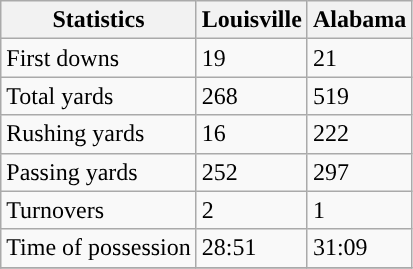<table class="wikitable" style="float: left;">
<tr>
<th>Statistics</th>
<th>Louisville</th>
<th>Alabama</th>
</tr>
<tr>
<td>First downs</td>
<td>19</td>
<td>21</td>
</tr>
<tr>
<td>Total yards</td>
<td>268</td>
<td>519</td>
</tr>
<tr>
<td>Rushing yards</td>
<td>16</td>
<td>222</td>
</tr>
<tr>
<td>Passing yards</td>
<td>252</td>
<td>297</td>
</tr>
<tr>
<td>Turnovers</td>
<td>2</td>
<td>1</td>
</tr>
<tr>
<td>Time of possession</td>
<td>28:51</td>
<td>31:09</td>
</tr>
<tr>
</tr>
</table>
